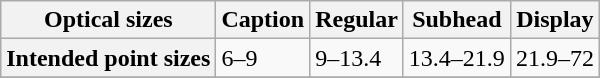<table class="wikitable">
<tr>
<th>Optical sizes</th>
<th>Caption</th>
<th>Regular</th>
<th>Subhead</th>
<th>Display</th>
</tr>
<tr>
<th>Intended point sizes</th>
<td>6–9</td>
<td>9–13.4</td>
<td>13.4–21.9</td>
<td>21.9–72</td>
</tr>
<tr>
</tr>
</table>
